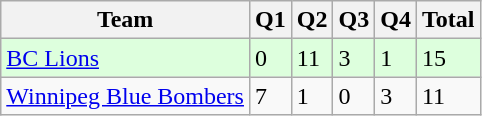<table class="wikitable">
<tr>
<th>Team</th>
<th>Q1</th>
<th>Q2</th>
<th>Q3</th>
<th>Q4</th>
<th>Total</th>
</tr>
<tr style="background-color:#ddffdd">
<td><a href='#'>BC Lions</a></td>
<td>0</td>
<td>11</td>
<td>3</td>
<td>1</td>
<td>15</td>
</tr>
<tr>
<td><a href='#'>Winnipeg Blue Bombers</a></td>
<td>7</td>
<td>1</td>
<td>0</td>
<td>3</td>
<td>11</td>
</tr>
</table>
